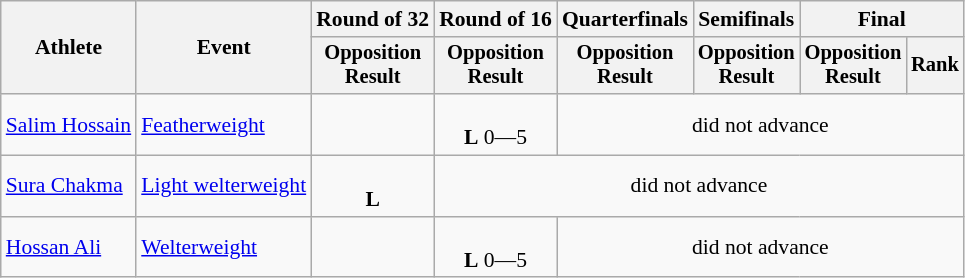<table class="wikitable" style="font-size:90%; text-align:center">
<tr>
<th rowspan=2>Athlete</th>
<th rowspan=2>Event</th>
<th>Round of 32</th>
<th>Round of 16</th>
<th>Quarterfinals</th>
<th>Semifinals</th>
<th colspan=2>Final</th>
</tr>
<tr style="font-size:95%">
<th>Opposition<br>Result</th>
<th>Opposition<br>Result</th>
<th>Opposition<br>Result</th>
<th>Opposition<br>Result</th>
<th>Opposition<br>Result</th>
<th>Rank</th>
</tr>
<tr>
<td align=left><a href='#'>Salim Hossain</a></td>
<td align=left><a href='#'>Featherweight</a></td>
<td></td>
<td><br><strong>L</strong>  0―5</td>
<td colspan="4">did not advance</td>
</tr>
<tr>
<td align=left><a href='#'>Sura Chakma</a></td>
<td align=left><a href='#'>Light welterweight</a></td>
<td><br><strong>L </strong></td>
<td colspan="5">did not advance</td>
</tr>
<tr>
<td align=left><a href='#'>Hossan Ali</a></td>
<td align=left><a href='#'>Welterweight</a></td>
<td></td>
<td><br><strong>L</strong> 0―5</td>
<td colspan=4>did not advance</td>
</tr>
</table>
